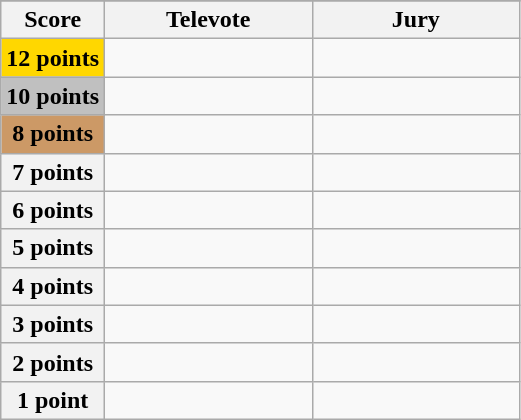<table class="wikitable">
<tr>
</tr>
<tr>
<th scope="col" width="20%">Score</th>
<th scope="col" width="40%">Televote</th>
<th scope="col" width="40%">Jury</th>
</tr>
<tr>
<th scope="row" style="background:gold">12 points</th>
<td></td>
<td></td>
</tr>
<tr>
<th scope="row" style="background:silver">10 points</th>
<td></td>
<td></td>
</tr>
<tr>
<th scope="row" style="background:#CC9966">8 points</th>
<td></td>
<td></td>
</tr>
<tr>
<th scope="row">7 points</th>
<td></td>
<td></td>
</tr>
<tr>
<th scope="row">6 points</th>
<td></td>
<td></td>
</tr>
<tr>
<th scope="row">5 points</th>
<td></td>
<td></td>
</tr>
<tr>
<th scope="row">4 points</th>
<td></td>
<td></td>
</tr>
<tr>
<th scope="row">3 points</th>
<td></td>
<td></td>
</tr>
<tr>
<th scope="row">2 points</th>
<td></td>
<td></td>
</tr>
<tr>
<th scope="row">1 point</th>
<td></td>
<td></td>
</tr>
</table>
